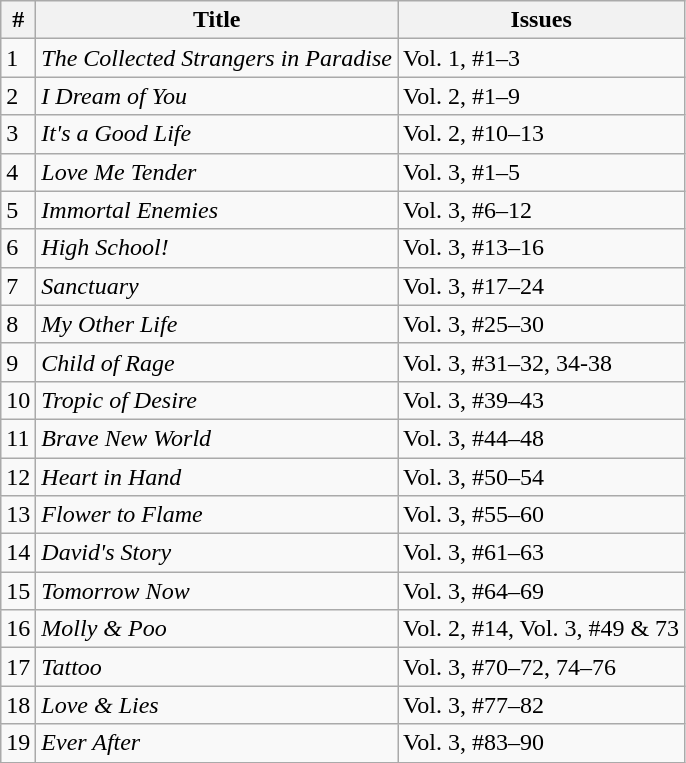<table class="wikitable">
<tr>
<th>#</th>
<th>Title</th>
<th>Issues</th>
</tr>
<tr>
<td>1</td>
<td><em>The Collected Strangers in Paradise</em></td>
<td>Vol. 1, #1–3</td>
</tr>
<tr>
<td>2</td>
<td><em>I Dream of You</em></td>
<td>Vol. 2, #1–9</td>
</tr>
<tr>
<td>3</td>
<td><em>It's a Good Life</em></td>
<td>Vol. 2, #10–13</td>
</tr>
<tr>
<td>4</td>
<td><em>Love Me Tender</em></td>
<td>Vol. 3, #1–5</td>
</tr>
<tr>
<td>5</td>
<td><em>Immortal Enemies</em></td>
<td>Vol. 3, #6–12</td>
</tr>
<tr>
<td>6</td>
<td><em>High School!</em></td>
<td>Vol. 3, #13–16</td>
</tr>
<tr>
<td>7</td>
<td><em>Sanctuary</em></td>
<td>Vol. 3, #17–24</td>
</tr>
<tr>
<td>8</td>
<td><em>My Other Life</em></td>
<td>Vol. 3, #25–30</td>
</tr>
<tr>
<td>9</td>
<td><em>Child of Rage</em></td>
<td>Vol. 3, #31–32, 34-38</td>
</tr>
<tr>
<td>10</td>
<td><em>Tropic of Desire</em></td>
<td>Vol. 3, #39–43</td>
</tr>
<tr>
<td>11</td>
<td><em>Brave New World</em></td>
<td>Vol. 3, #44–48</td>
</tr>
<tr>
<td>12</td>
<td><em>Heart in Hand</em></td>
<td>Vol. 3, #50–54</td>
</tr>
<tr>
<td>13</td>
<td><em>Flower to Flame</em></td>
<td>Vol. 3, #55–60</td>
</tr>
<tr>
<td>14</td>
<td><em>David's Story</em></td>
<td>Vol. 3, #61–63</td>
</tr>
<tr>
<td>15</td>
<td><em>Tomorrow Now</em></td>
<td>Vol. 3, #64–69</td>
</tr>
<tr>
<td>16</td>
<td><em>Molly & Poo</em></td>
<td>Vol. 2, #14, Vol. 3, #49 & 73</td>
</tr>
<tr>
<td>17</td>
<td><em>Tattoo</em></td>
<td>Vol. 3, #70–72, 74–76</td>
</tr>
<tr>
<td>18</td>
<td><em>Love & Lies</em></td>
<td>Vol. 3, #77–82</td>
</tr>
<tr>
<td>19</td>
<td><em>Ever After</em></td>
<td>Vol. 3, #83–90</td>
</tr>
</table>
